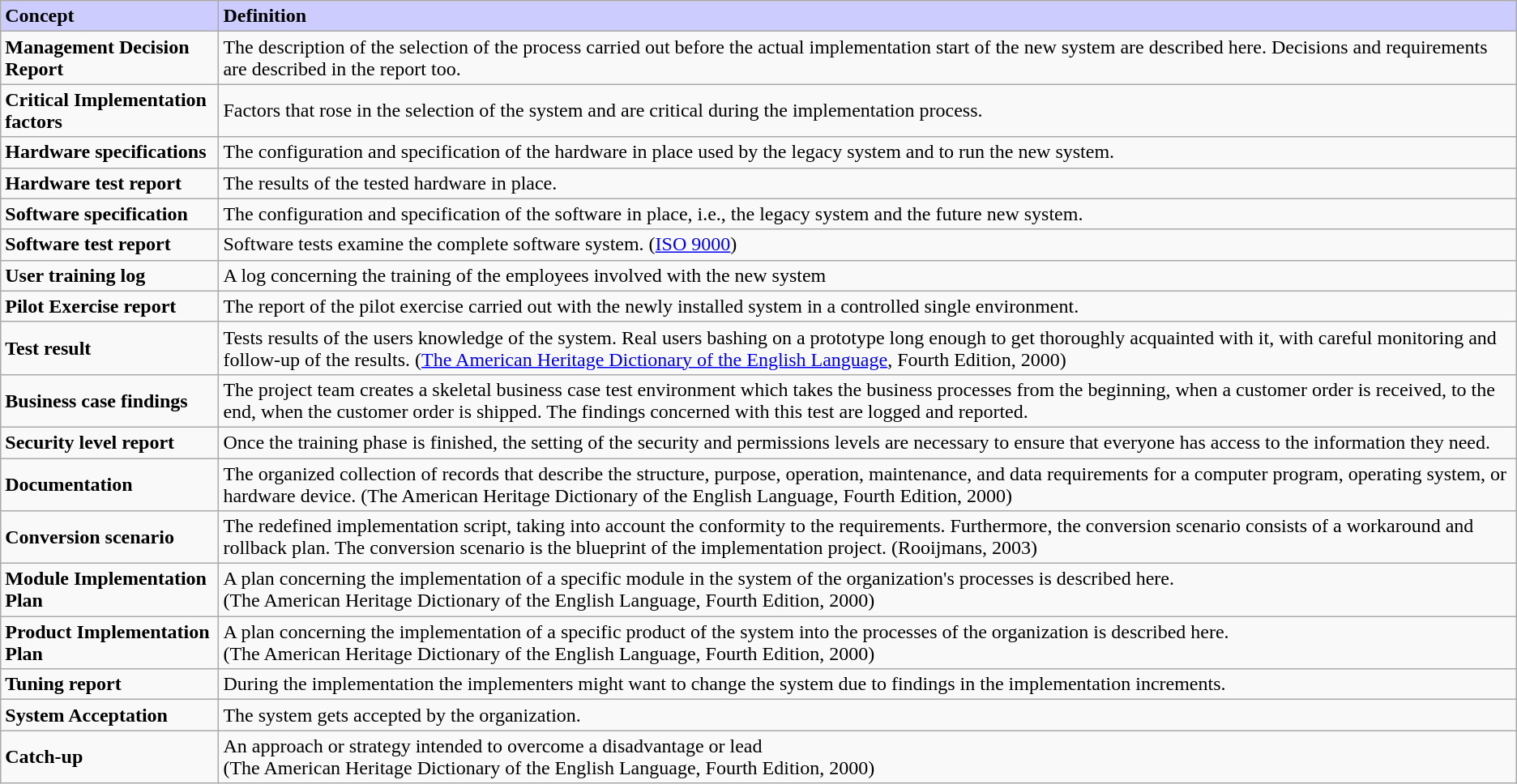<table class="wikitable">
<tr style="background:#ccf;">
<td><strong>Concept</strong></td>
<td><strong>Definition</strong></td>
</tr>
<tr>
<td><strong>Management Decision Report</strong></td>
<td>The description of the selection of the process carried out before the actual implementation start of the new system are described here. Decisions and requirements are described in the report too.</td>
</tr>
<tr>
<td><strong>Critical Implementation factors</strong></td>
<td>Factors that rose in the selection of the system and are critical during the implementation process.</td>
</tr>
<tr>
<td><strong>Hardware specifications</strong></td>
<td>The configuration and specification of the hardware in place used by the legacy system and to run the new system.</td>
</tr>
<tr>
<td><strong>Hardware test report</strong></td>
<td>The results of the tested hardware in place.</td>
</tr>
<tr>
<td><strong>Software specification</strong></td>
<td>The configuration and specification of the software in place, i.e., the legacy system and the future new system.</td>
</tr>
<tr>
<td><strong>Software test report</strong></td>
<td>Software tests examine the complete software system. (<a href='#'>ISO 9000</a>)</td>
</tr>
<tr>
<td><strong>User training log</strong></td>
<td>A log concerning the training of the employees involved with the new system</td>
</tr>
<tr>
<td><strong>Pilot Exercise report</strong></td>
<td>The report of the pilot exercise carried out with the newly installed system in a controlled single environment.</td>
</tr>
<tr>
<td><strong>Test result</strong></td>
<td>Tests results of the users knowledge of the system. Real users bashing on a prototype long enough to get thoroughly acquainted with it, with careful monitoring and follow-up of the results. (<a href='#'>The American Heritage Dictionary of the English Language</a>, Fourth Edition, 2000)</td>
</tr>
<tr>
<td><strong>Business case findings</strong></td>
<td>The project team creates a skeletal business case test environment which takes the business processes from the beginning, when a customer order is received, to the end, when the customer order is shipped. The findings concerned with this test are logged and reported.</td>
</tr>
<tr>
<td><strong>Security level report</strong></td>
<td>Once the training phase is finished, the setting of the security and permissions levels are necessary to ensure that everyone has access to the information they need.</td>
</tr>
<tr>
<td><strong>Documentation</strong></td>
<td>The organized collection of records that describe the structure, purpose, operation, maintenance, and data requirements for a computer program, operating system, or hardware device. (The American Heritage Dictionary of the English Language, Fourth Edition, 2000)</td>
</tr>
<tr>
<td><strong>Conversion scenario</strong></td>
<td>The redefined implementation script, taking into account the conformity to the requirements. Furthermore, the conversion scenario consists of a workaround and rollback plan. The conversion scenario is the blueprint of the implementation project. (Rooijmans, 2003)</td>
</tr>
<tr>
<td><strong>Module Implementation Plan</strong></td>
<td>A plan concerning the implementation of a specific module in the system of the organization's processes is described here.<br>(The American Heritage Dictionary of the English Language, Fourth Edition, 2000)</td>
</tr>
<tr>
<td><strong>Product Implementation Plan</strong></td>
<td>A plan concerning the implementation of a specific product of the system into the processes of the organization is described here.<br>(The American Heritage Dictionary of the English Language, Fourth Edition, 2000)</td>
</tr>
<tr>
<td><strong>Tuning report</strong></td>
<td>During the implementation the implementers might want to change the system due to findings in the implementation increments.</td>
</tr>
<tr>
<td><strong>System Acceptation</strong></td>
<td>The system gets accepted by the organization.</td>
</tr>
<tr>
<td><strong>Catch-up</strong></td>
<td>An approach or strategy intended to overcome a disadvantage or lead<br>(The American Heritage Dictionary of the English Language, Fourth Edition, 2000)</td>
</tr>
</table>
